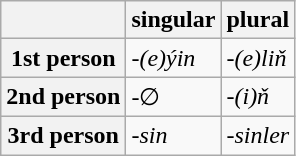<table class="wikitable">
<tr>
<th></th>
<th>singular</th>
<th>plural</th>
</tr>
<tr>
<th>1st person</th>
<td><em>-(e)ýin</em></td>
<td><em>-(e)liň</em></td>
</tr>
<tr>
<th>2nd person</th>
<td>-∅</td>
<td><em>-(i)ň</em></td>
</tr>
<tr>
<th>3rd person</th>
<td><em>-sin</em></td>
<td><em>-sinler</em></td>
</tr>
</table>
